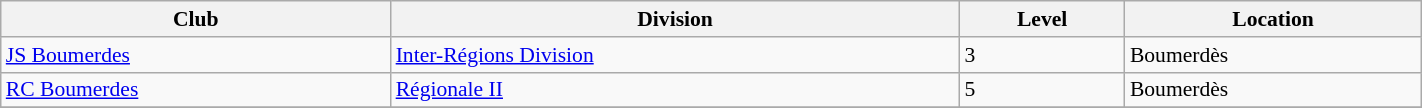<table class="wikitable sortable" width=75% style="font-size:90%">
<tr>
<th>Club</th>
<th>Division</th>
<th>Level</th>
<th>Location</th>
</tr>
<tr>
<td><a href='#'>JS Boumerdes</a></td>
<td><a href='#'>Inter-Régions Division</a></td>
<td>3</td>
<td>Boumerdès</td>
</tr>
<tr>
<td><a href='#'>RC Boumerdes</a></td>
<td><a href='#'>Régionale II</a></td>
<td>5</td>
<td>Boumerdès</td>
</tr>
<tr>
</tr>
</table>
